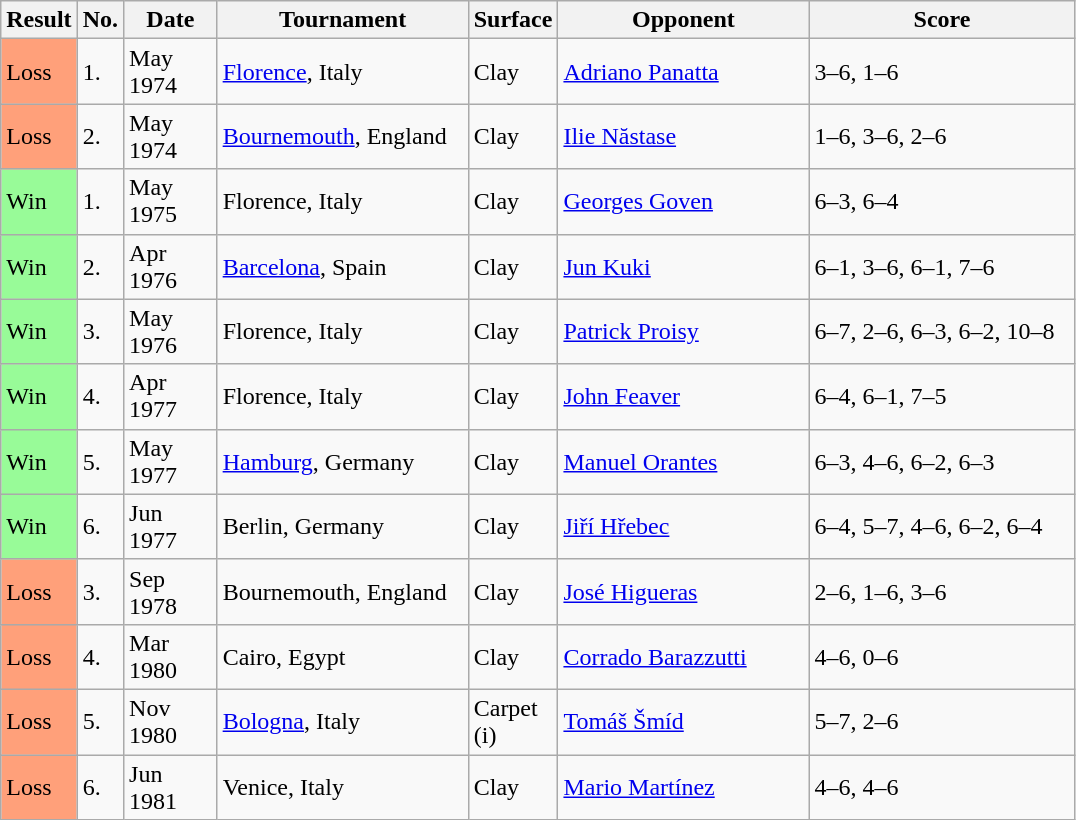<table class="sortable wikitable">
<tr>
<th style="width:40px">Result</th>
<th style="width:20px" class="unsortable">No.</th>
<th style="width:55px">Date</th>
<th style="width:160px">Tournament</th>
<th style="width:50px">Surface</th>
<th style="width:160px">Opponent</th>
<th style="width:170px" class="unsortable">Score</th>
</tr>
<tr>
<td style="background:#ffa07a;">Loss</td>
<td>1.</td>
<td>May 1974</td>
<td><a href='#'>Florence</a>, Italy</td>
<td>Clay</td>
<td> <a href='#'>Adriano Panatta</a></td>
<td>3–6, 1–6</td>
</tr>
<tr>
<td style="background:#ffa07a;">Loss</td>
<td>2.</td>
<td>May 1974</td>
<td><a href='#'>Bournemouth</a>, England</td>
<td>Clay</td>
<td> <a href='#'>Ilie Năstase</a></td>
<td>1–6, 3–6, 2–6</td>
</tr>
<tr>
<td style="background:#98fb98;">Win</td>
<td>1.</td>
<td>May 1975</td>
<td>Florence, Italy</td>
<td>Clay</td>
<td> <a href='#'>Georges Goven</a></td>
<td>6–3, 6–4</td>
</tr>
<tr>
<td style="background:#98fb98;">Win</td>
<td>2.</td>
<td>Apr 1976</td>
<td><a href='#'>Barcelona</a>, Spain</td>
<td>Clay</td>
<td> <a href='#'>Jun Kuki</a></td>
<td>6–1, 3–6, 6–1, 7–6</td>
</tr>
<tr>
<td style="background:#98fb98;">Win</td>
<td>3.</td>
<td>May 1976</td>
<td>Florence, Italy</td>
<td>Clay</td>
<td> <a href='#'>Patrick Proisy</a></td>
<td>6–7, 2–6, 6–3, 6–2, 10–8</td>
</tr>
<tr>
<td style="background:#98fb98;">Win</td>
<td>4.</td>
<td>Apr 1977</td>
<td>Florence, Italy</td>
<td>Clay</td>
<td> <a href='#'>John Feaver</a></td>
<td>6–4, 6–1, 7–5</td>
</tr>
<tr>
<td style="background:#98fb98;">Win</td>
<td>5.</td>
<td>May 1977</td>
<td><a href='#'>Hamburg</a>, Germany</td>
<td>Clay</td>
<td> <a href='#'>Manuel Orantes</a></td>
<td>6–3, 4–6, 6–2, 6–3</td>
</tr>
<tr>
<td style="background:#98fb98;">Win</td>
<td>6.</td>
<td>Jun 1977</td>
<td>Berlin, Germany</td>
<td>Clay</td>
<td> <a href='#'>Jiří Hřebec</a></td>
<td>6–4, 5–7, 4–6, 6–2, 6–4</td>
</tr>
<tr>
<td style="background:#ffa07a;">Loss</td>
<td>3.</td>
<td>Sep 1978</td>
<td>Bournemouth, England</td>
<td>Clay</td>
<td> <a href='#'>José Higueras</a></td>
<td>2–6, 1–6, 3–6</td>
</tr>
<tr>
<td style="background:#ffa07a;">Loss</td>
<td>4.</td>
<td>Mar 1980</td>
<td>Cairo, Egypt</td>
<td>Clay</td>
<td> <a href='#'>Corrado Barazzutti</a></td>
<td>4–6, 0–6</td>
</tr>
<tr>
<td style="background:#ffa07a;">Loss</td>
<td>5.</td>
<td>Nov 1980</td>
<td><a href='#'>Bologna</a>, Italy</td>
<td>Carpet (i)</td>
<td> <a href='#'>Tomáš Šmíd</a></td>
<td>5–7, 2–6</td>
</tr>
<tr>
<td style="background:#ffa07a;">Loss</td>
<td>6.</td>
<td>Jun 1981</td>
<td>Venice, Italy</td>
<td>Clay</td>
<td> <a href='#'>Mario Martínez</a></td>
<td>4–6, 4–6</td>
</tr>
</table>
